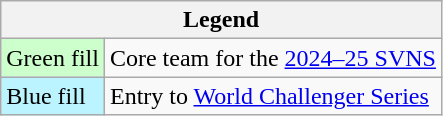<table class="wikitable">
<tr>
<th colspan="2">Legend</th>
</tr>
<tr>
<td bgcolor="ccffcc">Green fill</td>
<td>Core team for the <a href='#'>2024–25 SVNS</a></td>
</tr>
<tr>
<td bgcolor="#bbf3ff">Blue fill</td>
<td>Entry to <a href='#'>World Challenger Series</a></td>
</tr>
</table>
